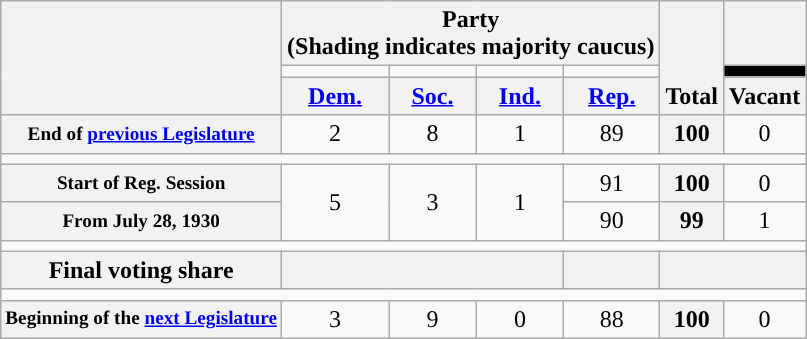<table class=wikitable style="text-align:center">
<tr style="vertical-align:bottom;">
<th rowspan=3></th>
<th colspan=4>Party <div>(Shading indicates majority caucus)</div></th>
<th rowspan=3>Total</th>
<th></th>
</tr>
<tr style="height:5px">
<td style="background-color:"></td>
<td style="background-color:"></td>
<td style="background-color:"></td>
<td style="background-color:"></td>
<td style="background:black;"></td>
</tr>
<tr>
<th><a href='#'>Dem.</a></th>
<th><a href='#'>Soc.</a></th>
<th><a href='#'>Ind.</a></th>
<th><a href='#'>Rep.</a></th>
<th>Vacant</th>
</tr>
<tr>
<th style="font-size:80%;">End of <a href='#'>previous Legislature</a></th>
<td>2</td>
<td>8</td>
<td>1</td>
<td>89</td>
<th>100</th>
<td>0</td>
</tr>
<tr>
<td colspan=7></td>
</tr>
<tr>
<th style="font-size:80%;">Start of Reg. Session</th>
<td rowspan="2">5</td>
<td rowspan="2">3</td>
<td rowspan="2">1</td>
<td>91</td>
<th>100</th>
<td>0</td>
</tr>
<tr>
<th style="font-size:80%;">From July 28, 1930</th>
<td>90</td>
<th>99</th>
<td>1</td>
</tr>
<tr>
<td colspan=7></td>
</tr>
<tr>
<th>Final voting share</th>
<th colspan=3></th>
<th></th>
<th colspan=2></th>
</tr>
<tr>
<td colspan=7></td>
</tr>
<tr>
<th style="font-size:80%;">Beginning of the <a href='#'>next Legislature</a></th>
<td>3</td>
<td>9</td>
<td>0</td>
<td>88</td>
<th>100</th>
<td>0</td>
</tr>
</table>
